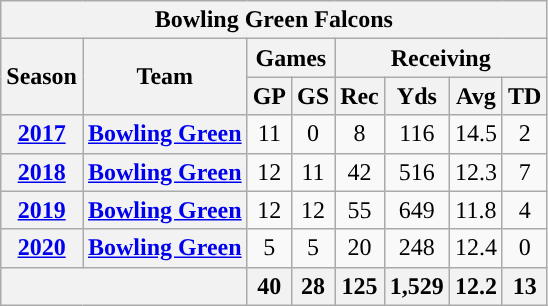<table class="wikitable" style="text-align:center">
<tr>
<th colspan="12">Bowling Green Falcons</th>
</tr>
<tr>
<th rowspan="2">Season</th>
<th rowspan="2">Team</th>
<th colspan="2">Games</th>
<th colspan="4">Receiving</th>
</tr>
<tr>
<th>GP</th>
<th>GS</th>
<th>Rec</th>
<th>Yds</th>
<th>Avg</th>
<th>TD</th>
</tr>
<tr>
<th><a href='#'>2017</a></th>
<th><a href='#'>Bowling Green</a></th>
<td>11</td>
<td>0</td>
<td>8</td>
<td>116</td>
<td>14.5</td>
<td>2</td>
</tr>
<tr>
<th><a href='#'>2018</a></th>
<th><a href='#'>Bowling Green</a></th>
<td>12</td>
<td>11</td>
<td>42</td>
<td>516</td>
<td>12.3</td>
<td>7</td>
</tr>
<tr>
<th><a href='#'>2019</a></th>
<th><a href='#'>Bowling Green</a></th>
<td>12</td>
<td>12</td>
<td>55</td>
<td>649</td>
<td>11.8</td>
<td>4</td>
</tr>
<tr>
<th><a href='#'>2020</a></th>
<th><a href='#'>Bowling Green</a></th>
<td>5</td>
<td>5</td>
<td>20</td>
<td>248</td>
<td>12.4</td>
<td>0</td>
</tr>
<tr>
<th colspan="2"></th>
<th>40</th>
<th>28</th>
<th>125</th>
<th>1,529</th>
<th>12.2</th>
<th>13</th>
</tr>
</table>
